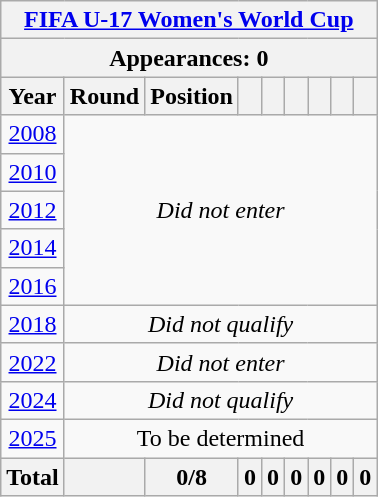<table class="wikitable" style="text-align: center;">
<tr>
<th colspan=9><a href='#'>FIFA U-17 Women's World Cup</a></th>
</tr>
<tr>
<th colspan=9>Appearances: 0</th>
</tr>
<tr>
<th>Year</th>
<th>Round</th>
<th>Position</th>
<th></th>
<th></th>
<th></th>
<th></th>
<th></th>
<th></th>
</tr>
<tr>
<td> <a href='#'>2008</a></td>
<td rowspan= 5 colspan=8><em>Did not enter</em></td>
</tr>
<tr>
<td> <a href='#'>2010</a></td>
</tr>
<tr>
<td> <a href='#'>2012</a></td>
</tr>
<tr>
<td> <a href='#'>2014</a></td>
</tr>
<tr>
<td> <a href='#'>2016</a></td>
</tr>
<tr>
<td> <a href='#'>2018</a></td>
<td colspan=8><em>Did not qualify</em></td>
</tr>
<tr>
<td> <a href='#'>2022</a></td>
<td colspan=8><em>Did not enter</em></td>
</tr>
<tr>
<td> <a href='#'>2024</a></td>
<td colspan=8><em>Did not qualify</em></td>
</tr>
<tr>
<td> <a href='#'>2025</a></td>
<td colspan=8>To be determined</td>
</tr>
<tr>
<th>Total</th>
<th></th>
<th>0/8</th>
<th>0</th>
<th>0</th>
<th>0</th>
<th>0</th>
<th>0</th>
<th>0</th>
</tr>
</table>
